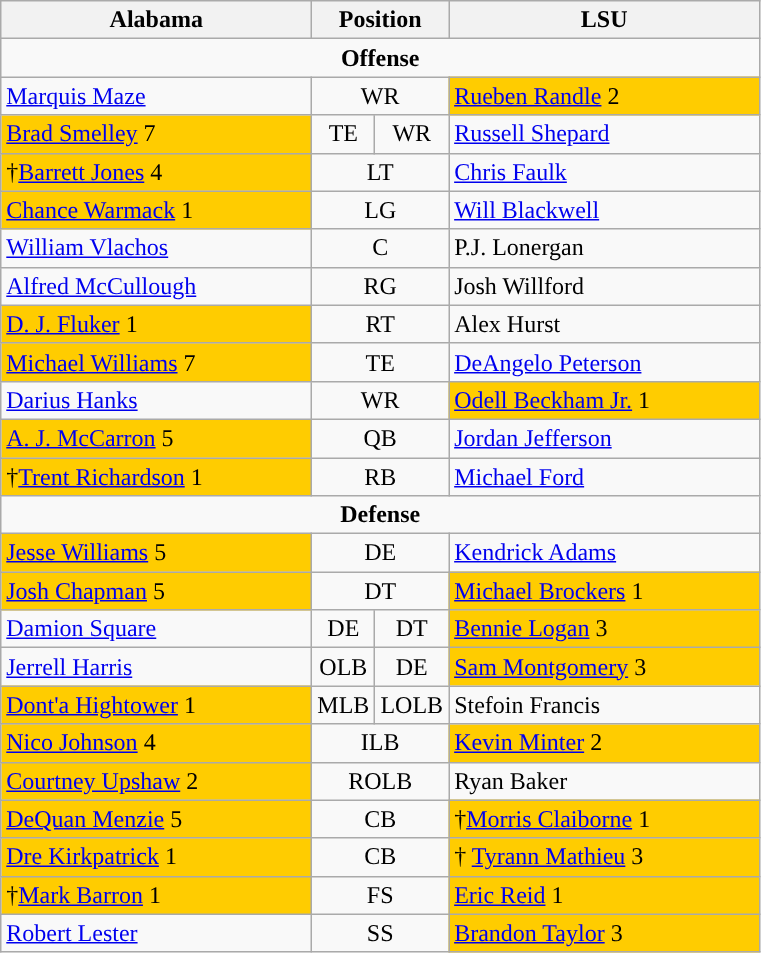<table class="wikitable">
<tr>
<th style="width:200px;">Alabama</th>
<th colspan="2">Position</th>
<th style="width:200px;">LSU</th>
</tr>
<tr>
<td colspan="4" style="text-align:center"><strong>Offense</strong></td>
</tr>
<tr>
<td><a href='#'>Marquis Maze</a></td>
<td colspan="2" style="text-align:center">WR</td>
<td bgcolor="#FFCC00"><a href='#'>Rueben Randle</a> 2</td>
</tr>
<tr>
<td bgcolor="#FFCC00"><a href='#'>Brad Smelley</a> 7</td>
<td style="text-align:center">TE</td>
<td style="text-align:center">WR</td>
<td><a href='#'>Russell Shepard</a></td>
</tr>
<tr>
<td bgcolor="#FFCC00">†<a href='#'>Barrett Jones</a> 4</td>
<td colspan="2" style="text-align:center">LT</td>
<td><a href='#'>Chris Faulk</a></td>
</tr>
<tr>
<td bgcolor="#FFCC00"><a href='#'>Chance Warmack</a> 1</td>
<td colspan="2" style="text-align:center">LG</td>
<td><a href='#'>Will Blackwell</a></td>
</tr>
<tr>
<td><a href='#'>William Vlachos</a></td>
<td colspan="2" style="text-align:center">C</td>
<td>P.J. Lonergan</td>
</tr>
<tr>
<td><a href='#'>Alfred McCullough</a></td>
<td colspan="2" style="text-align:center">RG</td>
<td>Josh Willford</td>
</tr>
<tr>
<td bgcolor="#FFCC00"><a href='#'>D. J. Fluker</a> 1</td>
<td colspan="2" style="text-align:center">RT</td>
<td>Alex Hurst</td>
</tr>
<tr>
<td bgcolor="#FFCC00"><a href='#'>Michael Williams</a>  7</td>
<td colspan="2" style="text-align:center">TE</td>
<td><a href='#'>DeAngelo Peterson</a></td>
</tr>
<tr>
<td><a href='#'>Darius Hanks</a></td>
<td colspan="2" style="text-align:center">WR</td>
<td bgcolor="#FFCC00"><a href='#'>Odell Beckham Jr.</a> 1</td>
</tr>
<tr>
<td bgcolor="#FFCC00"><a href='#'>A. J. McCarron</a> 5</td>
<td colspan="2" style="text-align:center">QB</td>
<td><a href='#'>Jordan Jefferson</a></td>
</tr>
<tr>
<td bgcolor="#FFCC00">†<a href='#'>Trent Richardson</a> 1</td>
<td colspan="2" style="text-align:center">RB</td>
<td><a href='#'>Michael Ford</a></td>
</tr>
<tr>
<td colspan="4" style="text-align:center"><strong>Defense</strong></td>
</tr>
<tr>
<td bgcolor="#FFCC00"><a href='#'>Jesse Williams</a> 5</td>
<td colspan="2" style="text-align:center">DE</td>
<td><a href='#'>Kendrick Adams</a></td>
</tr>
<tr>
<td bgcolor="#FFCC00"><a href='#'>Josh Chapman</a> 5</td>
<td colspan="2" style="text-align:center">DT</td>
<td bgcolor="#FFCC00"><a href='#'>Michael Brockers</a> 1</td>
</tr>
<tr>
<td><a href='#'>Damion Square</a></td>
<td style="text-align:center">DE</td>
<td style="text-align:center">DT</td>
<td bgcolor="#FFCC00"><a href='#'>Bennie Logan</a> 3</td>
</tr>
<tr>
<td><a href='#'>Jerrell Harris</a></td>
<td style="text-align:center">OLB</td>
<td style="text-align:center">DE</td>
<td bgcolor="#FFCC00"><a href='#'>Sam Montgomery</a> 3</td>
</tr>
<tr>
<td bgcolor="#FFCC00"><a href='#'>Dont'a Hightower</a> 1</td>
<td style="text-align:center">MLB</td>
<td style="text-align:center">LOLB</td>
<td>Stefoin Francis</td>
</tr>
<tr>
<td bgcolor="#FFCC00"><a href='#'>Nico Johnson</a> 4</td>
<td colspan="2" style="text-align:center">ILB</td>
<td bgcolor="#FFCC00"><a href='#'>Kevin Minter</a> 2</td>
</tr>
<tr>
<td bgcolor="#FFCC00"><a href='#'>Courtney Upshaw</a> 2</td>
<td colspan="2" style="text-align:center">ROLB</td>
<td>Ryan Baker</td>
</tr>
<tr>
<td bgcolor="#FFCC00"><a href='#'>DeQuan Menzie</a> 5</td>
<td colspan="2" style="text-align:center">CB</td>
<td bgcolor="#FFCC00">†<a href='#'>Morris Claiborne</a> 1</td>
</tr>
<tr>
<td bgcolor="#FFCC00"><a href='#'>Dre Kirkpatrick</a> 1</td>
<td colspan="2" style="text-align:center">CB</td>
<td bgcolor="#FFCC00">† <a href='#'>Tyrann Mathieu</a> 3</td>
</tr>
<tr>
<td bgcolor="#FFCC00">†<a href='#'>Mark Barron</a> 1</td>
<td colspan="2" style="text-align:center">FS</td>
<td bgcolor="#FFCC00"><a href='#'>Eric Reid</a> 1</td>
</tr>
<tr>
<td><a href='#'>Robert Lester</a></td>
<td colspan="2" style="text-align:center">SS</td>
<td bgcolor="#FFCC00"><a href='#'>Brandon Taylor</a> 3</td>
</tr>
</table>
